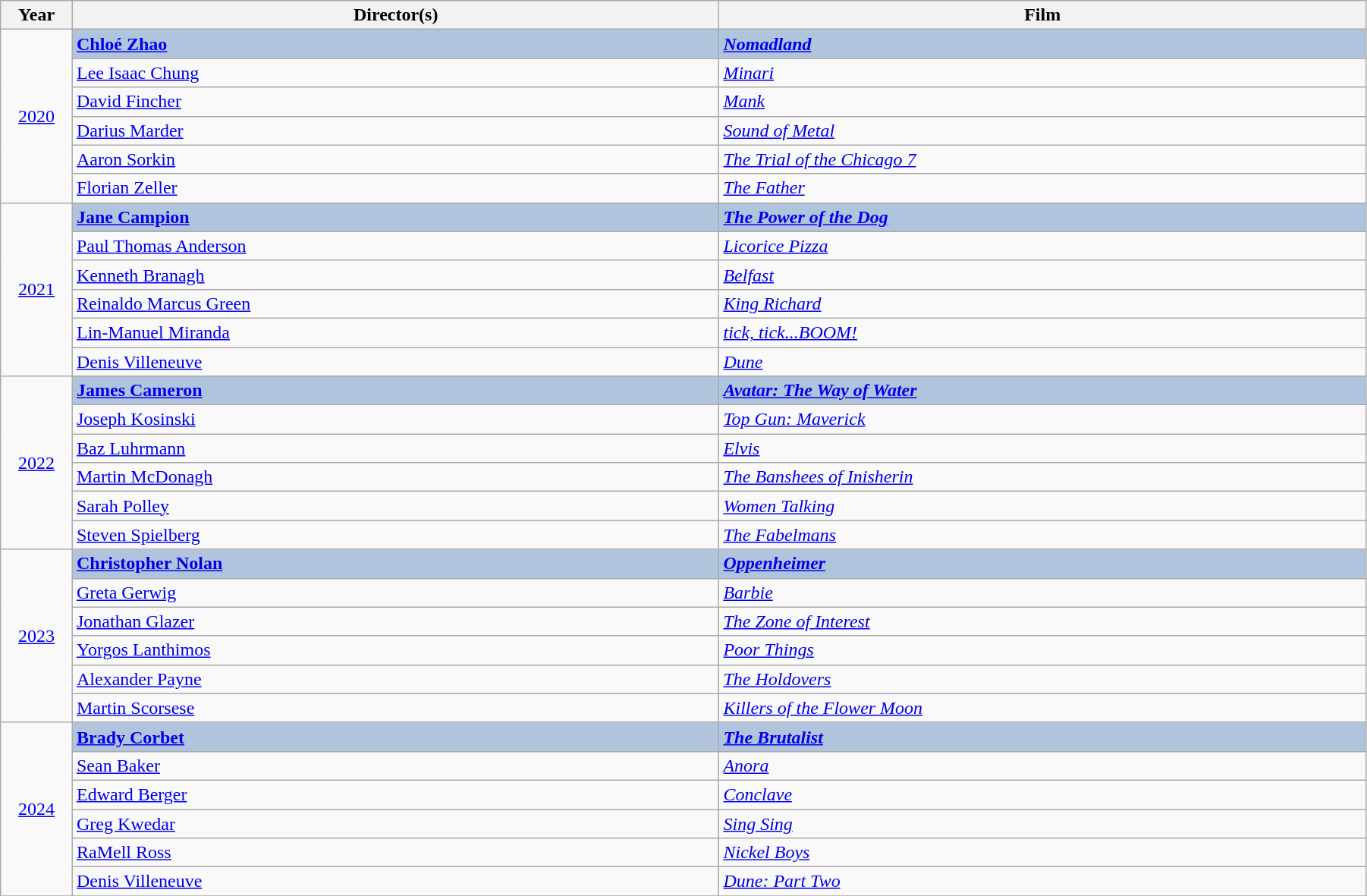<table class="wikitable" style="width:95%;" cellpadding="5">
<tr>
<th style="width:5%;">Year</th>
<th style="width:45%;">Director(s)</th>
<th style="width:45%;">Film</th>
</tr>
<tr>
<td rowspan="6" style="text-align:center;"><a href='#'>2020</a><br></td>
<td style="background:#B0C4DE;"><strong><a href='#'>Chloé Zhao</a></strong></td>
<td style="background:#B0C4DE;"><strong><em><a href='#'>Nomadland</a></em></strong></td>
</tr>
<tr>
<td><a href='#'>Lee Isaac Chung</a></td>
<td><em><a href='#'>Minari</a></em></td>
</tr>
<tr>
<td><a href='#'>David Fincher</a></td>
<td><em><a href='#'>Mank</a></em></td>
</tr>
<tr>
<td><a href='#'>Darius Marder</a></td>
<td><em><a href='#'>Sound of Metal</a></em></td>
</tr>
<tr>
<td><a href='#'>Aaron Sorkin</a></td>
<td><em><a href='#'>The Trial of the Chicago 7</a></em></td>
</tr>
<tr>
<td><a href='#'>Florian Zeller</a></td>
<td><em><a href='#'>The Father</a></em></td>
</tr>
<tr>
<td rowspan="6" style="text-align:center;"><a href='#'>2021</a><br></td>
<td style="background:#B0C4DE;"><strong><a href='#'>Jane Campion</a></strong></td>
<td style="background:#B0C4DE;"><strong><em><a href='#'>The Power of the Dog</a></em></strong></td>
</tr>
<tr>
<td><a href='#'>Paul Thomas Anderson</a></td>
<td><em><a href='#'>Licorice Pizza</a></em></td>
</tr>
<tr>
<td><a href='#'>Kenneth Branagh</a></td>
<td><em><a href='#'>Belfast</a></em></td>
</tr>
<tr>
<td><a href='#'>Reinaldo Marcus Green</a></td>
<td><em><a href='#'>King Richard</a></em></td>
</tr>
<tr>
<td><a href='#'>Lin-Manuel Miranda</a></td>
<td><em><a href='#'>tick, tick...BOOM!</a></em></td>
</tr>
<tr>
<td><a href='#'>Denis Villeneuve</a></td>
<td><em><a href='#'>Dune</a></em></td>
</tr>
<tr>
<td rowspan="6" style="text-align:center;"><a href='#'>2022</a><br></td>
<td style="background:#B0C4DE;"><strong><a href='#'>James Cameron</a></strong></td>
<td style="background:#B0C4DE;"><strong><em><a href='#'>Avatar: The Way of Water</a></em></strong></td>
</tr>
<tr>
<td><a href='#'>Joseph Kosinski</a></td>
<td><em><a href='#'>Top Gun: Maverick</a></em></td>
</tr>
<tr>
<td><a href='#'>Baz Luhrmann</a></td>
<td><em><a href='#'>Elvis</a></em></td>
</tr>
<tr>
<td><a href='#'>Martin McDonagh</a></td>
<td><em><a href='#'>The Banshees of Inisherin</a></em></td>
</tr>
<tr>
<td><a href='#'>Sarah Polley</a></td>
<td><em><a href='#'>Women Talking</a></em></td>
</tr>
<tr>
<td><a href='#'>Steven Spielberg</a></td>
<td><em><a href='#'>The Fabelmans</a></em></td>
</tr>
<tr>
<td rowspan="6" style="text-align:center;"><a href='#'>2023</a><br></td>
<td style="background:#B0C4DE;"><strong><a href='#'>Christopher Nolan</a></strong></td>
<td style="background:#B0C4DE;"><strong><em><a href='#'>Oppenheimer</a></em></strong></td>
</tr>
<tr>
<td><a href='#'>Greta Gerwig</a></td>
<td><em><a href='#'>Barbie</a></em></td>
</tr>
<tr>
<td><a href='#'>Jonathan Glazer</a></td>
<td><em><a href='#'>The Zone of Interest</a></em></td>
</tr>
<tr>
<td><a href='#'>Yorgos Lanthimos</a></td>
<td><em><a href='#'>Poor Things</a></em></td>
</tr>
<tr>
<td><a href='#'>Alexander Payne</a></td>
<td><em><a href='#'>The Holdovers</a></em></td>
</tr>
<tr>
<td><a href='#'>Martin Scorsese</a></td>
<td><em><a href='#'>Killers of the Flower Moon</a></em></td>
</tr>
<tr>
<td rowspan="6" style="text-align:center;"><a href='#'>2024</a><br></td>
<td style="background:#B0C4DE;"><strong><a href='#'>Brady Corbet</a></strong></td>
<td style="background:#B0C4DE;"><strong><em><a href='#'>The Brutalist</a></em></strong></td>
</tr>
<tr>
<td><a href='#'>Sean Baker</a></td>
<td><em><a href='#'>Anora</a></em></td>
</tr>
<tr>
<td><a href='#'>Edward Berger</a></td>
<td><em><a href='#'>Conclave</a></em></td>
</tr>
<tr>
<td><a href='#'>Greg Kwedar</a></td>
<td><em><a href='#'>Sing Sing</a></em></td>
</tr>
<tr>
<td><a href='#'>RaMell Ross</a></td>
<td><em><a href='#'>Nickel Boys</a></em></td>
</tr>
<tr>
<td><a href='#'>Denis Villeneuve</a></td>
<td><em><a href='#'>Dune: Part Two</a></em></td>
</tr>
<tr>
</tr>
</table>
